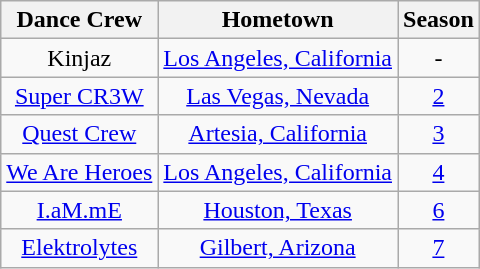<table class="wikitable sortable" style="text-align:center">
<tr>
<th>Dance Crew</th>
<th>Hometown</th>
<th>Season</th>
</tr>
<tr>
<td>Kinjaz</td>
<td><a href='#'>Los Angeles, California</a></td>
<td>-</td>
</tr>
<tr>
<td><a href='#'>Super CR3W</a></td>
<td><a href='#'>Las Vegas, Nevada</a></td>
<td><a href='#'>2</a></td>
</tr>
<tr>
<td><a href='#'>Quest Crew</a></td>
<td><a href='#'>Artesia, California</a></td>
<td><a href='#'>3</a></td>
</tr>
<tr>
<td><a href='#'>We Are Heroes</a></td>
<td><a href='#'>Los Angeles, California</a></td>
<td><a href='#'>4</a></td>
</tr>
<tr>
<td><a href='#'>I.aM.mE</a></td>
<td><a href='#'>Houston, Texas</a></td>
<td><a href='#'>6</a></td>
</tr>
<tr>
<td><a href='#'>Elektrolytes</a></td>
<td><a href='#'>Gilbert, Arizona</a></td>
<td><a href='#'>7</a></td>
</tr>
</table>
